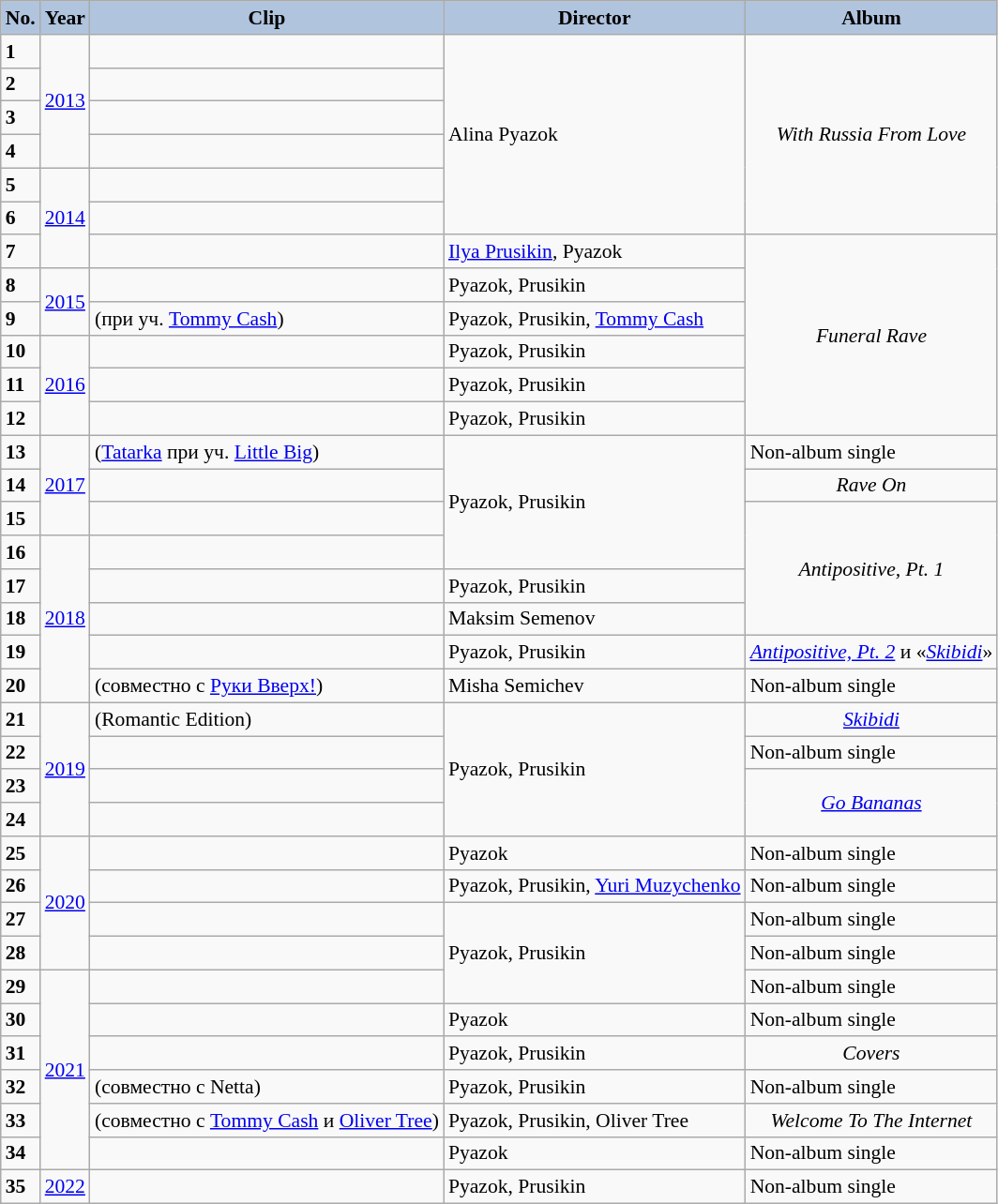<table class="wikitable" style="font-size: 90%;">
<tr>
<th style="background:#B0C4DE;">No.</th>
<th style="background:#B0C4DE;">Year</th>
<th style="background:#B0C4DE;">Clip</th>
<th style="background:#B0C4DE;">Director</th>
<th style="background:#B0C4DE;">Album</th>
</tr>
<tr>
<td><strong>1</strong></td>
<td rowspan="4"><a href='#'>2013</a></td>
<td></td>
<td rowspan="6">Alina Pyazok</td>
<td rowspan="6" align="center"><em>With Russia From Love</em></td>
</tr>
<tr>
<td><strong>2</strong></td>
<td></td>
</tr>
<tr>
<td><strong>3</strong></td>
<td></td>
</tr>
<tr>
<td><strong>4</strong></td>
<td></td>
</tr>
<tr>
<td><strong>5</strong></td>
<td rowspan="3"><a href='#'>2014</a></td>
<td></td>
</tr>
<tr>
<td><strong>6</strong></td>
<td></td>
</tr>
<tr>
<td><strong>7</strong></td>
<td></td>
<td rowspan="1"><a href='#'>Ilya Prusikin</a>, Pyazok</td>
<td rowspan="6" align="center"><em>Funeral Rave</em></td>
</tr>
<tr>
<td><strong>8</strong></td>
<td rowspan="2"><a href='#'>2015</a></td>
<td></td>
<td rowspan="1">Pyazok, Prusikin</td>
</tr>
<tr>
<td><strong>9</strong></td>
<td> (при уч. <a href='#'>Tommy Cash</a>)</td>
<td rowspan="1">Pyazok, Prusikin, <a href='#'>Tommy Cash</a></td>
</tr>
<tr>
<td><strong>10</strong></td>
<td rowspan="3"><a href='#'>2016</a></td>
<td></td>
<td rowspan="1">Pyazok, Prusikin</td>
</tr>
<tr>
<td><strong>11</strong></td>
<td></td>
<td rowspan="1">Pyazok, Prusikin</td>
</tr>
<tr>
<td><strong>12</strong></td>
<td></td>
<td rowspan="1">Pyazok, Prusikin</td>
</tr>
<tr>
<td><strong>13</strong></td>
<td rowspan="3"><a href='#'>2017</a></td>
<td> (<a href='#'>Tatarka</a> при уч. <a href='#'>Little Big</a>)</td>
<td rowspan="4">Pyazok, Prusikin</td>
<td>Non-album single</td>
</tr>
<tr>
<td><strong>14</strong></td>
<td></td>
<td align="center"><em>Rave On</em></td>
</tr>
<tr>
<td><strong>15</strong></td>
<td></td>
<td rowspan="4" align="center"><em>Antipositive, Pt. 1</em></td>
</tr>
<tr>
<td><strong>16</strong></td>
<td rowspan="5"><a href='#'>2018</a></td>
<td></td>
</tr>
<tr>
<td><strong>17</strong></td>
<td></td>
<td rowspan="1">Pyazok, Prusikin</td>
</tr>
<tr>
<td><strong>18</strong></td>
<td></td>
<td rowspan="1">Maksim Semenov</td>
</tr>
<tr>
<td><strong>19</strong></td>
<td></td>
<td rowspan="1">Pyazok, Prusikin</td>
<td align="center"><em><a href='#'>Antipositive, Pt. 2</a></em> и «<em><a href='#'>Skibidi</a></em>»</td>
</tr>
<tr>
<td><strong>20</strong></td>
<td> (совместно с <a href='#'>Руки Вверх!</a>)</td>
<td rowspan="1">Misha Semichev</td>
<td>Non-album single</td>
</tr>
<tr>
<td><strong>21</strong></td>
<td rowspan="4"><a href='#'>2019</a></td>
<td> (Romantic Edition)</td>
<td rowspan="4">Pyazok, Prusikin</td>
<td align="center"><em><a href='#'>Skibidi</a></em></td>
</tr>
<tr>
<td><strong>22</strong></td>
<td></td>
<td>Non-album single</td>
</tr>
<tr>
<td><strong>23</strong></td>
<td></td>
<td rowspan="2" align="center"><em><a href='#'>Go Bananas</a></em></td>
</tr>
<tr>
<td><strong>24</strong></td>
<td></td>
</tr>
<tr>
<td><strong>25</strong></td>
<td rowspan="4"><a href='#'>2020</a></td>
<td></td>
<td rowspan="1">Pyazok</td>
<td>Non-album single</td>
</tr>
<tr>
<td><strong>26</strong></td>
<td></td>
<td>Pyazok, Prusikin, <a href='#'>Yuri Muzychenko</a></td>
<td>Non-album single</td>
</tr>
<tr>
<td><strong>27</strong></td>
<td></td>
<td rowspan="3">Pyazok, Prusikin</td>
<td>Non-album single</td>
</tr>
<tr>
<td><strong>28</strong></td>
<td></td>
<td>Non-album single</td>
</tr>
<tr>
<td><strong>29</strong></td>
<td rowspan="6"><a href='#'>2021</a></td>
<td></td>
<td>Non-album single</td>
</tr>
<tr>
<td><strong>30</strong></td>
<td></td>
<td>Pyazok</td>
<td>Non-album single</td>
</tr>
<tr>
<td><strong>31</strong></td>
<td></td>
<td>Pyazok, Prusikin</td>
<td align="center"><em>Covers</em></td>
</tr>
<tr>
<td><strong>32</strong></td>
<td> (совместно с  Netta)</td>
<td>Pyazok, Prusikin</td>
<td>Non-album single</td>
</tr>
<tr>
<td><strong>33</strong></td>
<td> (совместно с  <a href='#'>Tommy Cash</a> и <a href='#'>Oliver Tree</a>)</td>
<td>Pyazok, Prusikin, Oliver Tree</td>
<td align="center"><em>Welcome To The Internet</em></td>
</tr>
<tr>
<td><strong>34</strong></td>
<td></td>
<td>Pyazok</td>
<td>Non-album single</td>
</tr>
<tr>
<td><strong>35</strong></td>
<td><a href='#'>2022</a></td>
<td></td>
<td>Pyazok, Prusikin</td>
<td>Non-album single</td>
</tr>
</table>
